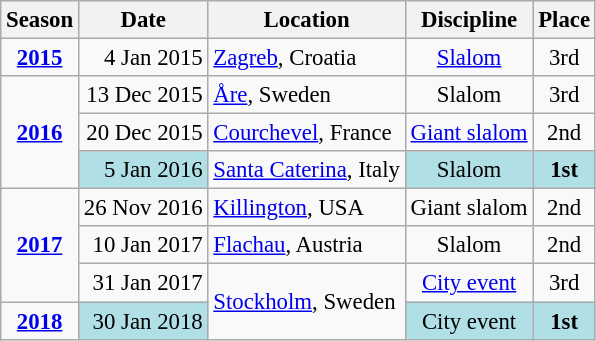<table class="wikitable" style="text-align:center; font-size:95%;">
<tr>
<th>Season</th>
<th>Date</th>
<th>Location</th>
<th>Discipline</th>
<th>Place</th>
</tr>
<tr>
<td><strong><a href='#'>2015</a></strong></td>
<td align=right>4 Jan 2015</td>
<td align=left> <a href='#'>Zagreb</a>, Croatia</td>
<td><a href='#'>Slalom</a></td>
<td>3rd</td>
</tr>
<tr>
<td rowspan=3><strong><a href='#'>2016</a></strong></td>
<td align=right>13 Dec 2015</td>
<td align=left> <a href='#'>Åre</a>, Sweden</td>
<td>Slalom</td>
<td>3rd</td>
</tr>
<tr>
<td align=right>20 Dec 2015</td>
<td align=left> <a href='#'>Courchevel</a>, France</td>
<td><a href='#'>Giant slalom</a></td>
<td>2nd</td>
</tr>
<tr>
<td align=right bgcolor="#BOEOE6">5 Jan 2016</td>
<td align=left> <a href='#'>Santa Caterina</a>, Italy</td>
<td bgcolor="#BOEOE6">Slalom</td>
<td bgcolor="#BOEOE6"><strong>1st</strong></td>
</tr>
<tr>
<td rowspan=3><strong><a href='#'>2017</a></strong></td>
<td align=right>26 Nov 2016</td>
<td align=left> <a href='#'>Killington</a>, USA</td>
<td>Giant slalom</td>
<td>2nd</td>
</tr>
<tr>
<td align=right>10 Jan 2017</td>
<td align=left> <a href='#'>Flachau</a>, Austria</td>
<td>Slalom</td>
<td>2nd</td>
</tr>
<tr>
<td align=right>31 Jan 2017</td>
<td align=left rowspan=2> <a href='#'>Stockholm</a>, Sweden</td>
<td><a href='#'>City event</a></td>
<td>3rd</td>
</tr>
<tr>
<td><strong><a href='#'>2018</a></strong></td>
<td align=right bgcolor="#BOEOE6">30 Jan 2018</td>
<td bgcolor="#BOEOE6">City event</td>
<td bgcolor="#BOEOE6"><strong>1st</strong></td>
</tr>
</table>
